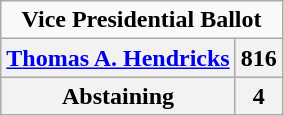<table class="wikitable" style="text-align:center">
<tr>
<td colspan="2"><strong>Vice Presidential Ballot</strong></td>
</tr>
<tr>
<th><a href='#'>Thomas A. Hendricks</a></th>
<th>816</th>
</tr>
<tr>
<th>Abstaining</th>
<th>4</th>
</tr>
</table>
